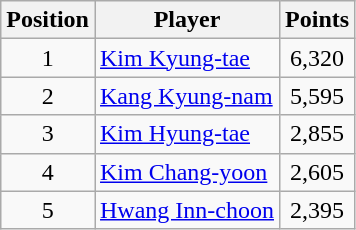<table class="wikitable">
<tr>
<th>Position</th>
<th>Player</th>
<th>Points</th>
</tr>
<tr>
<td align=center>1</td>
<td> <a href='#'>Kim Kyung-tae</a></td>
<td align=center>6,320</td>
</tr>
<tr>
<td align=center>2</td>
<td> <a href='#'>Kang Kyung-nam</a></td>
<td align=center>5,595</td>
</tr>
<tr>
<td align=center>3</td>
<td> <a href='#'>Kim Hyung-tae</a></td>
<td align=center>2,855</td>
</tr>
<tr>
<td align=center>4</td>
<td> <a href='#'>Kim Chang-yoon</a></td>
<td align=center>2,605</td>
</tr>
<tr>
<td align=center>5</td>
<td> <a href='#'>Hwang Inn-choon</a></td>
<td align=center>2,395</td>
</tr>
</table>
